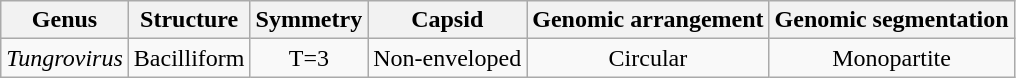<table class="wikitable sortable" style="text-align:center">
<tr>
<th>Genus</th>
<th>Structure</th>
<th>Symmetry</th>
<th>Capsid</th>
<th>Genomic arrangement</th>
<th>Genomic segmentation</th>
</tr>
<tr>
<td><em>Tungrovirus</em></td>
<td>Bacilliform</td>
<td>T=3</td>
<td>Non-enveloped</td>
<td>Circular</td>
<td>Monopartite</td>
</tr>
</table>
